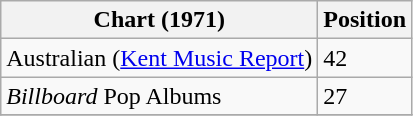<table class="wikitable">
<tr>
<th>Chart (1971)</th>
<th>Position</th>
</tr>
<tr>
<td>Australian (<a href='#'>Kent Music Report</a>)</td>
<td>42</td>
</tr>
<tr>
<td><em>Billboard</em> Pop Albums</td>
<td>27</td>
</tr>
<tr>
</tr>
</table>
